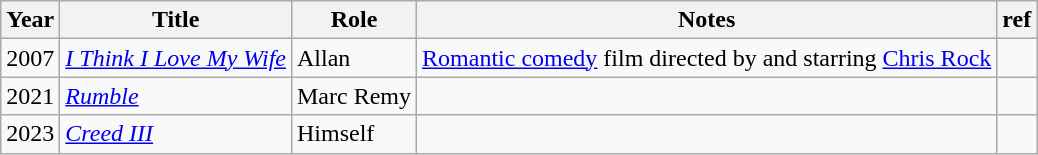<table class="wikitable sortable">
<tr>
<th>Year</th>
<th>Title</th>
<th>Role</th>
<th>Notes</th>
<th>ref</th>
</tr>
<tr>
<td>2007</td>
<td><em><a href='#'>I Think I Love My Wife</a></em></td>
<td>Allan</td>
<td><a href='#'>Romantic comedy</a> film directed by and starring <a href='#'>Chris Rock</a></td>
<td></td>
</tr>
<tr>
<td>2021</td>
<td><em><a href='#'>Rumble</a></em></td>
<td>Marc Remy</td>
<td></td>
<td></td>
</tr>
<tr>
<td>2023</td>
<td><em><a href='#'>Creed III</a></em></td>
<td>Himself</td>
<td></td>
<td></td>
</tr>
</table>
